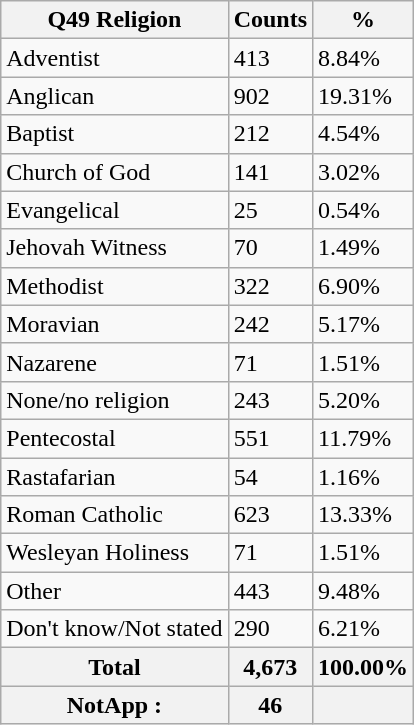<table class="wikitable sortable">
<tr>
<th>Q49 Religion</th>
<th>Counts</th>
<th>%</th>
</tr>
<tr>
<td>Adventist</td>
<td>413</td>
<td>8.84%</td>
</tr>
<tr>
<td>Anglican</td>
<td>902</td>
<td>19.31%</td>
</tr>
<tr>
<td>Baptist</td>
<td>212</td>
<td>4.54%</td>
</tr>
<tr>
<td>Church of God</td>
<td>141</td>
<td>3.02%</td>
</tr>
<tr>
<td>Evangelical</td>
<td>25</td>
<td>0.54%</td>
</tr>
<tr>
<td>Jehovah Witness</td>
<td>70</td>
<td>1.49%</td>
</tr>
<tr>
<td>Methodist</td>
<td>322</td>
<td>6.90%</td>
</tr>
<tr>
<td>Moravian</td>
<td>242</td>
<td>5.17%</td>
</tr>
<tr>
<td>Nazarene</td>
<td>71</td>
<td>1.51%</td>
</tr>
<tr>
<td>None/no religion</td>
<td>243</td>
<td>5.20%</td>
</tr>
<tr>
<td>Pentecostal</td>
<td>551</td>
<td>11.79%</td>
</tr>
<tr>
<td>Rastafarian</td>
<td>54</td>
<td>1.16%</td>
</tr>
<tr>
<td>Roman Catholic</td>
<td>623</td>
<td>13.33%</td>
</tr>
<tr>
<td>Wesleyan Holiness</td>
<td>71</td>
<td>1.51%</td>
</tr>
<tr>
<td>Other</td>
<td>443</td>
<td>9.48%</td>
</tr>
<tr>
<td>Don't know/Not stated</td>
<td>290</td>
<td>6.21%</td>
</tr>
<tr>
<th>Total</th>
<th>4,673</th>
<th>100.00%</th>
</tr>
<tr>
<th>NotApp :</th>
<th>46</th>
<th></th>
</tr>
</table>
